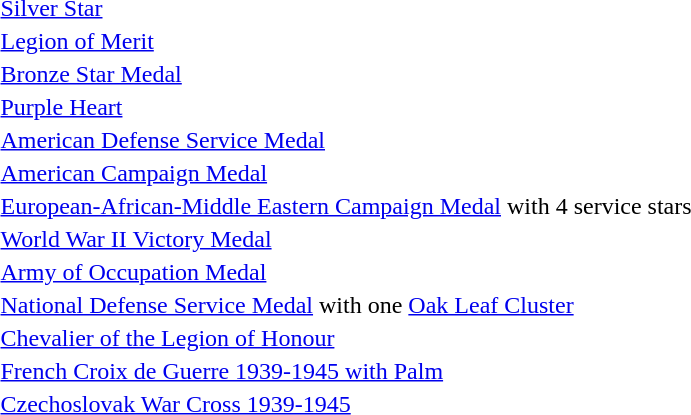<table>
<tr>
<td></td>
<td><a href='#'>Silver Star</a></td>
</tr>
<tr>
<td></td>
<td><a href='#'>Legion of Merit</a></td>
</tr>
<tr>
<td></td>
<td><a href='#'>Bronze Star Medal</a></td>
</tr>
<tr>
<td></td>
<td><a href='#'>Purple Heart</a></td>
</tr>
<tr>
<td></td>
<td><a href='#'>American Defense Service Medal</a></td>
</tr>
<tr>
<td></td>
<td><a href='#'>American Campaign Medal</a></td>
</tr>
<tr>
<td></td>
<td><a href='#'>European-African-Middle Eastern Campaign Medal</a> with 4 service stars</td>
</tr>
<tr>
<td></td>
<td><a href='#'>World War II Victory Medal</a></td>
</tr>
<tr>
<td></td>
<td><a href='#'>Army of Occupation Medal</a></td>
</tr>
<tr>
<td></td>
<td><a href='#'>National Defense Service Medal</a> with one <a href='#'>Oak Leaf Cluster</a></td>
</tr>
<tr>
<td></td>
<td><a href='#'>Chevalier of the Legion of Honour</a></td>
</tr>
<tr>
<td></td>
<td><a href='#'>French Croix de Guerre 1939-1945 with Palm</a></td>
</tr>
<tr>
<td></td>
<td><a href='#'>Czechoslovak War Cross 1939-1945</a></td>
</tr>
</table>
